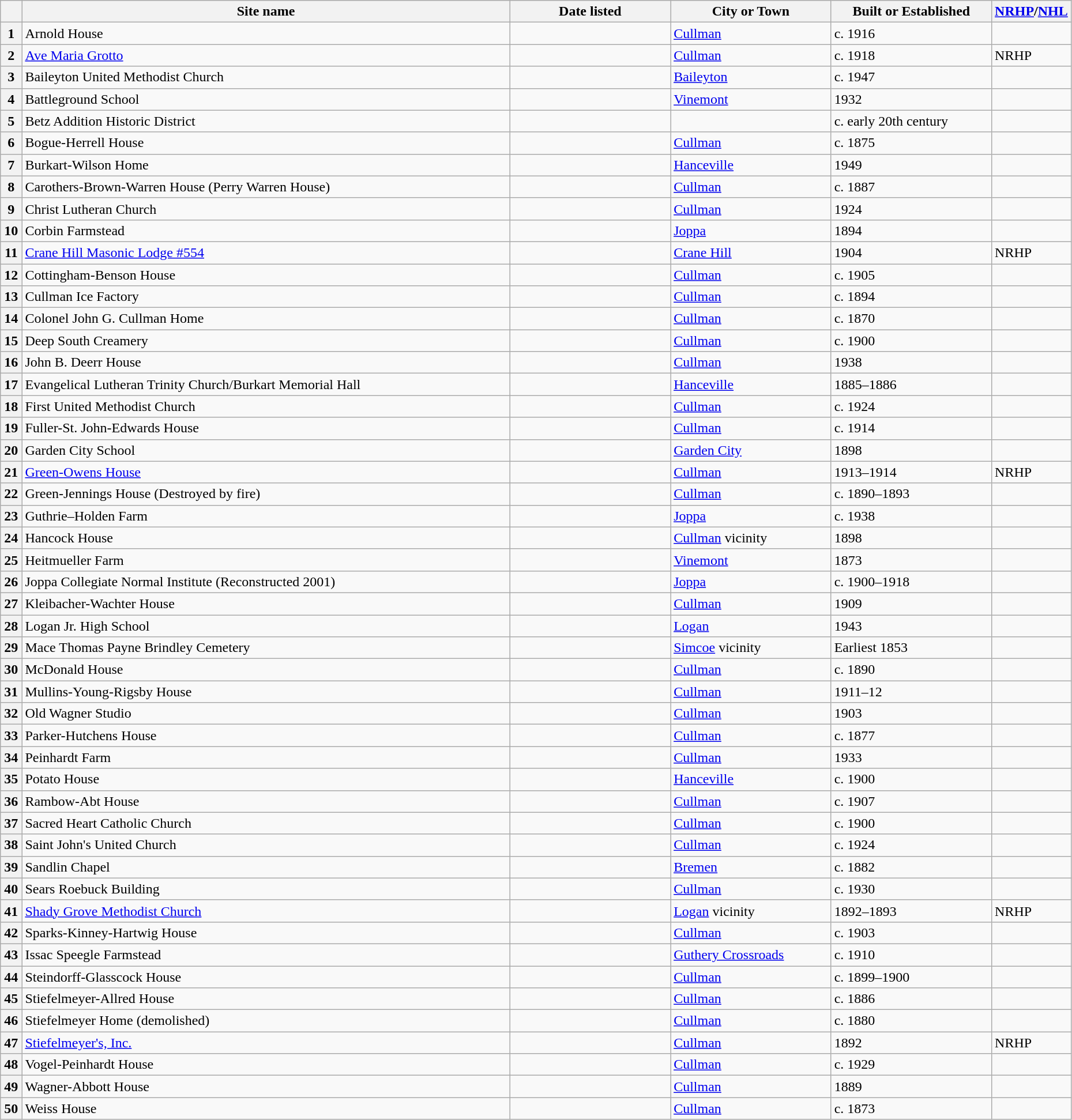<table class="wikitable" style="width:98%">
<tr>
<th width = 2% ></th>
<th><strong>Site name</strong></th>
<th width = 15% ><strong>Date listed</strong></th>
<th width = 15% ><strong>City or Town</strong></th>
<th width = 15% ><strong>Built or Established</strong></th>
<th width = 5%  ><strong><a href='#'>NRHP</a>/<a href='#'>NHL</a></strong></th>
</tr>
<tr ->
<th>1</th>
<td>Arnold House</td>
<td></td>
<td><a href='#'>Cullman</a></td>
<td>c. 1916</td>
<td></td>
</tr>
<tr ->
<th>2</th>
<td><a href='#'>Ave Maria Grotto</a></td>
<td></td>
<td><a href='#'>Cullman</a></td>
<td>c. 1918</td>
<td>NRHP</td>
</tr>
<tr>
<th>3</th>
<td>Baileyton United Methodist Church</td>
<td></td>
<td><a href='#'>Baileyton</a></td>
<td>c. 1947</td>
<td></td>
</tr>
<tr ->
<th>4</th>
<td>Battleground School</td>
<td></td>
<td><a href='#'>Vinemont</a></td>
<td>1932</td>
<td></td>
</tr>
<tr ->
<th>5</th>
<td>Betz Addition Historic District</td>
<td></td>
<td></td>
<td>c. early 20th century</td>
<td></td>
</tr>
<tr ->
<th>6</th>
<td>Bogue-Herrell House</td>
<td></td>
<td><a href='#'>Cullman</a></td>
<td>c. 1875</td>
<td></td>
</tr>
<tr ->
<th>7</th>
<td>Burkart-Wilson Home</td>
<td></td>
<td><a href='#'>Hanceville</a></td>
<td>1949</td>
<td></td>
</tr>
<tr ->
<th>8</th>
<td>Carothers-Brown-Warren House (Perry Warren House)</td>
<td></td>
<td><a href='#'>Cullman</a></td>
<td>c. 1887</td>
<td></td>
</tr>
<tr ->
<th>9</th>
<td>Christ Lutheran Church</td>
<td></td>
<td><a href='#'>Cullman</a></td>
<td>1924</td>
<td></td>
</tr>
<tr ->
<th>10</th>
<td>Corbin Farmstead</td>
<td></td>
<td><a href='#'>Joppa</a></td>
<td>1894</td>
<td></td>
</tr>
<tr ->
<th>11</th>
<td><a href='#'>Crane Hill Masonic Lodge #554</a></td>
<td></td>
<td><a href='#'>Crane Hill</a></td>
<td>1904</td>
<td>NRHP</td>
</tr>
<tr ->
<th>12</th>
<td>Cottingham-Benson House</td>
<td></td>
<td><a href='#'>Cullman</a></td>
<td>c. 1905</td>
<td></td>
</tr>
<tr ->
<th>13</th>
<td>Cullman Ice Factory</td>
<td></td>
<td><a href='#'>Cullman</a></td>
<td>c. 1894</td>
<td></td>
</tr>
<tr ->
<th>14</th>
<td>Colonel John G. Cullman Home</td>
<td></td>
<td><a href='#'>Cullman</a></td>
<td>c. 1870</td>
<td></td>
</tr>
<tr ->
<th>15</th>
<td>Deep South Creamery</td>
<td></td>
<td><a href='#'>Cullman</a></td>
<td>c. 1900</td>
<td></td>
</tr>
<tr ->
<th>16</th>
<td>John B. Deerr House</td>
<td></td>
<td><a href='#'>Cullman</a></td>
<td>1938</td>
<td></td>
</tr>
<tr ->
<th>17</th>
<td>Evangelical Lutheran Trinity Church/Burkart Memorial Hall</td>
<td></td>
<td><a href='#'>Hanceville</a></td>
<td>1885–1886</td>
<td></td>
</tr>
<tr ->
<th>18</th>
<td>First United Methodist Church</td>
<td></td>
<td><a href='#'>Cullman</a></td>
<td>c. 1924</td>
<td></td>
</tr>
<tr ->
<th>19</th>
<td>Fuller-St. John-Edwards House</td>
<td></td>
<td><a href='#'>Cullman</a></td>
<td>c. 1914</td>
<td></td>
</tr>
<tr ->
<th>20</th>
<td>Garden City School</td>
<td></td>
<td><a href='#'>Garden City</a></td>
<td>1898</td>
<td></td>
</tr>
<tr ->
<th>21</th>
<td><a href='#'>Green-Owens House</a></td>
<td></td>
<td><a href='#'>Cullman</a></td>
<td>1913–1914</td>
<td>NRHP</td>
</tr>
<tr ->
<th>22</th>
<td>Green-Jennings House (Destroyed by fire)</td>
<td></td>
<td><a href='#'>Cullman</a></td>
<td>c. 1890–1893</td>
<td></td>
</tr>
<tr ->
<th>23</th>
<td>Guthrie–Holden Farm</td>
<td></td>
<td><a href='#'>Joppa</a></td>
<td>c. 1938</td>
<td></td>
</tr>
<tr ->
<th>24</th>
<td>Hancock House</td>
<td></td>
<td><a href='#'>Cullman</a> vicinity</td>
<td>1898</td>
<td></td>
</tr>
<tr ->
<th>25</th>
<td>Heitmueller Farm</td>
<td></td>
<td><a href='#'>Vinemont</a></td>
<td>1873</td>
<td></td>
</tr>
<tr ->
<th>26</th>
<td>Joppa Collegiate Normal Institute (Reconstructed 2001)</td>
<td></td>
<td><a href='#'>Joppa</a></td>
<td>c. 1900–1918</td>
<td></td>
</tr>
<tr ->
<th>27</th>
<td>Kleibacher-Wachter House</td>
<td></td>
<td><a href='#'>Cullman</a></td>
<td>1909</td>
<td></td>
</tr>
<tr ->
<th>28</th>
<td>Logan Jr. High School</td>
<td></td>
<td><a href='#'>Logan</a></td>
<td>1943</td>
<td></td>
</tr>
<tr ->
<th>29</th>
<td>Mace Thomas Payne Brindley Cemetery</td>
<td></td>
<td><a href='#'>Simcoe</a> vicinity</td>
<td>Earliest 1853</td>
<td></td>
</tr>
<tr ->
<th>30</th>
<td>McDonald House</td>
<td></td>
<td><a href='#'>Cullman</a></td>
<td>c. 1890</td>
<td></td>
</tr>
<tr ->
<th>31</th>
<td>Mullins-Young-Rigsby House</td>
<td></td>
<td><a href='#'>Cullman</a></td>
<td>1911–12</td>
<td></td>
</tr>
<tr ->
<th>32</th>
<td>Old Wagner Studio</td>
<td></td>
<td><a href='#'>Cullman</a></td>
<td>1903</td>
<td></td>
</tr>
<tr ->
<th>33</th>
<td>Parker-Hutchens House</td>
<td></td>
<td><a href='#'>Cullman</a></td>
<td>c. 1877</td>
<td></td>
</tr>
<tr ->
<th>34</th>
<td>Peinhardt Farm</td>
<td></td>
<td><a href='#'>Cullman</a></td>
<td>1933</td>
<td></td>
</tr>
<tr ->
<th>35</th>
<td>Potato House</td>
<td></td>
<td><a href='#'>Hanceville</a></td>
<td>c. 1900</td>
<td></td>
</tr>
<tr ->
<th>36</th>
<td>Rambow-Abt House</td>
<td></td>
<td><a href='#'>Cullman</a></td>
<td>c. 1907</td>
<td></td>
</tr>
<tr ->
<th>37</th>
<td>Sacred Heart Catholic Church</td>
<td></td>
<td><a href='#'>Cullman</a></td>
<td>c. 1900</td>
<td></td>
</tr>
<tr ->
<th>38</th>
<td>Saint John's United Church</td>
<td></td>
<td><a href='#'>Cullman</a></td>
<td>c. 1924</td>
<td></td>
</tr>
<tr ->
<th>39</th>
<td>Sandlin Chapel</td>
<td></td>
<td><a href='#'>Bremen</a></td>
<td>c. 1882</td>
<td></td>
</tr>
<tr ->
<th>40</th>
<td>Sears Roebuck Building</td>
<td></td>
<td><a href='#'>Cullman</a></td>
<td>c. 1930</td>
<td></td>
</tr>
<tr ->
<th>41</th>
<td><a href='#'>Shady Grove Methodist Church</a></td>
<td></td>
<td><a href='#'>Logan</a> vicinity</td>
<td>1892–1893</td>
<td>NRHP</td>
</tr>
<tr ->
<th>42</th>
<td>Sparks-Kinney-Hartwig House</td>
<td></td>
<td><a href='#'>Cullman</a></td>
<td>c. 1903</td>
<td></td>
</tr>
<tr ->
<th>43</th>
<td>Issac Speegle Farmstead</td>
<td></td>
<td><a href='#'>Guthery Crossroads</a></td>
<td>c. 1910</td>
<td></td>
</tr>
<tr ->
<th>44</th>
<td>Steindorff-Glasscock House</td>
<td></td>
<td><a href='#'>Cullman</a></td>
<td>c. 1899–1900</td>
<td></td>
</tr>
<tr ->
<th>45</th>
<td>Stiefelmeyer-Allred House</td>
<td></td>
<td><a href='#'>Cullman</a></td>
<td>c. 1886</td>
<td></td>
</tr>
<tr ->
<th>46</th>
<td>Stiefelmeyer Home (demolished)</td>
<td></td>
<td><a href='#'>Cullman</a></td>
<td>c. 1880</td>
<td></td>
</tr>
<tr ->
<th>47</th>
<td><a href='#'>Stiefelmeyer's, Inc.</a></td>
<td></td>
<td><a href='#'>Cullman</a></td>
<td>1892</td>
<td>NRHP</td>
</tr>
<tr ->
<th>48</th>
<td>Vogel-Peinhardt House</td>
<td></td>
<td><a href='#'>Cullman</a></td>
<td>c. 1929</td>
<td></td>
</tr>
<tr ->
<th>49</th>
<td>Wagner-Abbott House</td>
<td></td>
<td><a href='#'>Cullman</a></td>
<td>1889</td>
<td></td>
</tr>
<tr ->
<th>50</th>
<td>Weiss House</td>
<td></td>
<td><a href='#'>Cullman</a></td>
<td>c. 1873</td>
<td></td>
</tr>
</table>
